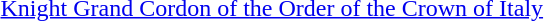<table>
<tr>
<td rowspan=2 style="width:60px; vertical-align:top;"></td>
<td><a href='#'>Knight Grand Cordon of the Order of the Crown of Italy</a></td>
</tr>
<tr>
<td></td>
</tr>
</table>
